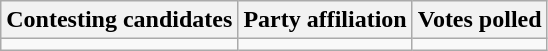<table class="wikitable sortable">
<tr>
<th>Contesting candidates</th>
<th>Party affiliation</th>
<th>Votes polled</th>
</tr>
<tr>
<td></td>
<td></td>
<td></td>
</tr>
</table>
